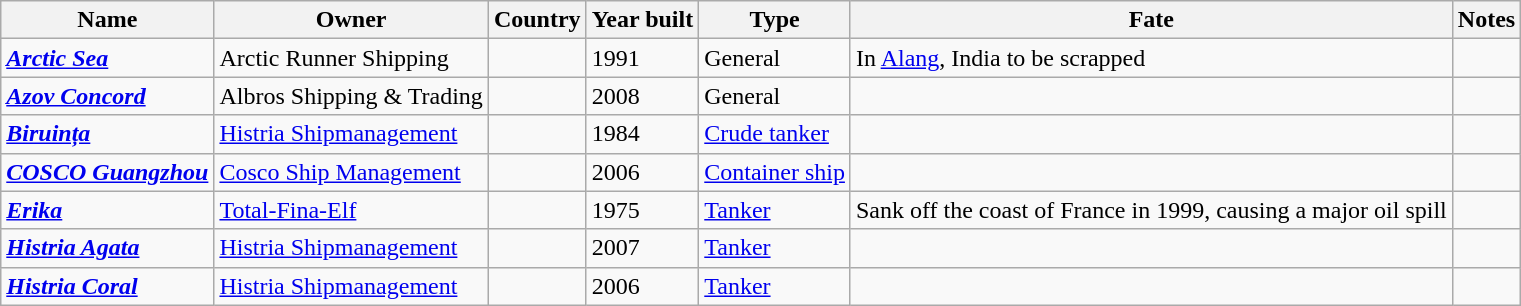<table class="wikitable sortable">
<tr>
<th>Name</th>
<th>Owner</th>
<th>Country</th>
<th>Year built</th>
<th>Type</th>
<th>Fate</th>
<th>Notes</th>
</tr>
<tr>
<td><strong><em><a href='#'>Arctic Sea</a></em></strong></td>
<td>Arctic Runner Shipping</td>
<td></td>
<td>1991</td>
<td>General</td>
<td>In <a href='#'>Alang</a>, India to be scrapped</td>
<td></td>
</tr>
<tr>
<td><strong><em><a href='#'>Azov Concord</a></em></strong></td>
<td>Albros Shipping & Trading</td>
<td></td>
<td>2008</td>
<td>General</td>
<td></td>
<td></td>
</tr>
<tr>
<td><strong><em><a href='#'>Biruința</a></em></strong></td>
<td><a href='#'>Histria Shipmanagement</a></td>
<td></td>
<td>1984</td>
<td><a href='#'>Crude tanker</a></td>
<td></td>
<td></td>
</tr>
<tr>
<td><strong><em><a href='#'>COSCO Guangzhou</a></em></strong></td>
<td><a href='#'>Cosco Ship Management</a></td>
<td></td>
<td>2006</td>
<td><a href='#'>Container ship</a></td>
<td></td>
<td></td>
</tr>
<tr>
<td><strong><em><a href='#'>Erika</a></em></strong></td>
<td><a href='#'>Total-Fina-Elf</a></td>
<td></td>
<td>1975</td>
<td><a href='#'>Tanker</a></td>
<td>Sank off the coast of France in 1999, causing a major oil spill</td>
<td></td>
</tr>
<tr>
<td><strong><em><a href='#'>Histria Agata</a></em></strong></td>
<td><a href='#'>Histria Shipmanagement</a></td>
<td></td>
<td>2007</td>
<td><a href='#'>Tanker</a></td>
<td></td>
<td></td>
</tr>
<tr>
<td><strong><em><a href='#'>Histria Coral</a></em></strong></td>
<td><a href='#'>Histria Shipmanagement</a></td>
<td></td>
<td>2006</td>
<td><a href='#'>Tanker</a></td>
<td></td>
<td></td>
</tr>
</table>
